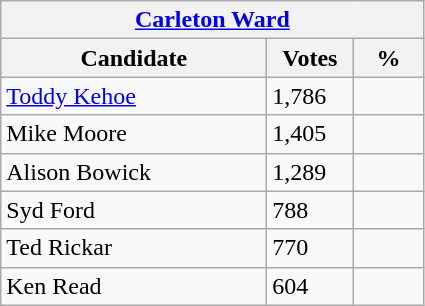<table class="wikitable">
<tr>
<th colspan="3"><a href='#'>Carleton Ward</a></th>
</tr>
<tr>
<th style="width: 170px">Candidate</th>
<th style="width: 50px">Votes</th>
<th style="width: 40px">%</th>
</tr>
<tr>
<td><a href='#'>Toddy Kehoe</a></td>
<td>1,786</td>
<td></td>
</tr>
<tr>
<td>Mike Moore</td>
<td>1,405</td>
<td></td>
</tr>
<tr>
<td>Alison Bowick</td>
<td>1,289</td>
<td></td>
</tr>
<tr>
<td>Syd Ford</td>
<td>788</td>
<td></td>
</tr>
<tr>
<td>Ted Rickar</td>
<td>770</td>
<td></td>
</tr>
<tr>
<td>Ken Read</td>
<td>604</td>
<td></td>
</tr>
</table>
